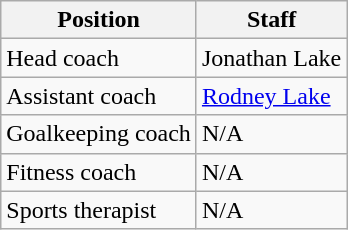<table class=wikitable>
<tr>
<th>Position</th>
<th>Staff</th>
</tr>
<tr>
<td>Head coach</td>
<td> Jonathan Lake</td>
</tr>
<tr>
<td>Assistant coach</td>
<td> <a href='#'>Rodney Lake</a></td>
</tr>
<tr>
<td>Goalkeeping coach</td>
<td> N/A</td>
</tr>
<tr>
<td>Fitness coach</td>
<td> N/A</td>
</tr>
<tr>
<td>Sports therapist</td>
<td> N/A</td>
</tr>
</table>
